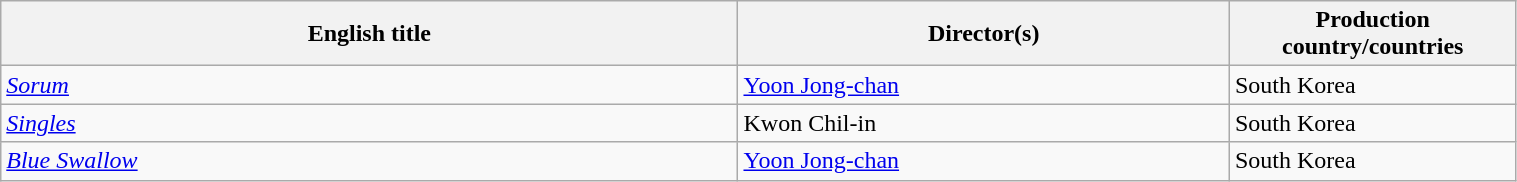<table class="sortable wikitable" width="80%" cellpadding="5">
<tr>
<th width="30%">English title</th>
<th width="20%">Director(s)</th>
<th width="10%">Production country/countries</th>
</tr>
<tr>
<td><em><a href='#'>Sorum</a></em></td>
<td><a href='#'>Yoon Jong-chan</a></td>
<td>South Korea</td>
</tr>
<tr>
<td><em><a href='#'>Singles</a></em></td>
<td>Kwon Chil-in</td>
<td>South Korea</td>
</tr>
<tr>
<td><em><a href='#'>Blue Swallow</a></em></td>
<td><a href='#'>Yoon Jong-chan</a></td>
<td>South Korea</td>
</tr>
</table>
